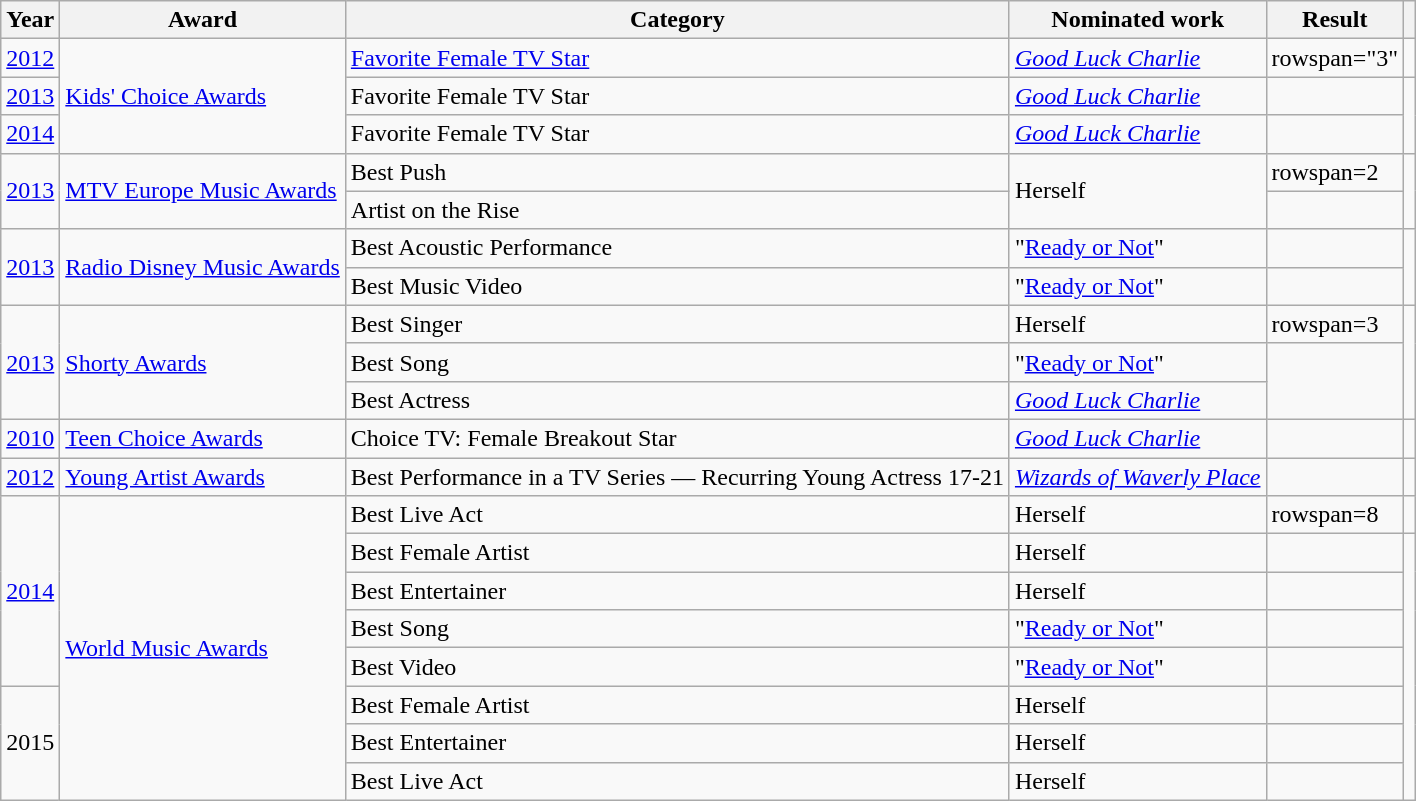<table class="wikitable">
<tr>
<th>Year</th>
<th>Award</th>
<th>Category</th>
<th>Nominated work</th>
<th>Result</th>
<th></th>
</tr>
<tr>
<td><a href='#'>2012</a></td>
<td rowspan="3"><a href='#'>Kids' Choice Awards</a></td>
<td><a href='#'>Favorite Female TV Star</a></td>
<td><em><a href='#'>Good Luck Charlie</a></em></td>
<td>rowspan="3" </td>
<td style="text-align:center"></td>
</tr>
<tr>
<td><a href='#'>2013</a></td>
<td>Favorite Female TV Star</td>
<td><em><a href='#'>Good Luck Charlie</a></em></td>
<td style="text-align:center"></td>
</tr>
<tr>
<td><a href='#'>2014</a></td>
<td>Favorite Female TV Star</td>
<td><em><a href='#'>Good Luck Charlie</a></em></td>
<td style="text-align:center"></td>
</tr>
<tr>
<td rowspan=2><a href='#'>2013</a></td>
<td rowspan="2"><a href='#'>MTV Europe Music Awards</a></td>
<td>Best Push</td>
<td rowspan=2>Herself</td>
<td>rowspan=2 </td>
<td style="text-align:center" rowspan="2"></td>
</tr>
<tr>
<td>Artist on the Rise</td>
</tr>
<tr>
<td rowspan="2"><a href='#'>2013</a></td>
<td rowspan="2"><a href='#'>Radio Disney Music Awards</a></td>
<td>Best Acoustic Performance</td>
<td>"<a href='#'>Ready or Not</a>"</td>
<td></td>
<td style="text-align:center" rowspan="2"></td>
</tr>
<tr>
<td>Best Music Video</td>
<td>"<a href='#'>Ready or Not</a>"</td>
<td></td>
</tr>
<tr>
<td rowspan=3><a href='#'>2013</a></td>
<td rowspan="3"><a href='#'>Shorty Awards</a></td>
<td>Best Singer</td>
<td>Herself</td>
<td>rowspan=3 </td>
<td style="text-align:center" rowspan=3></td>
</tr>
<tr>
<td>Best Song</td>
<td>"<a href='#'>Ready or Not</a>"</td>
</tr>
<tr>
<td>Best Actress</td>
<td><em><a href='#'>Good Luck Charlie</a></em></td>
</tr>
<tr>
<td><a href='#'>2010</a></td>
<td><a href='#'>Teen Choice Awards</a></td>
<td>Choice TV: Female Breakout Star</td>
<td><em><a href='#'>Good Luck Charlie</a></em></td>
<td></td>
<td style="text-align:center"></td>
</tr>
<tr>
<td><a href='#'>2012</a></td>
<td><a href='#'>Young Artist Awards</a></td>
<td>Best Performance in a TV Series — Recurring Young Actress 17-21</td>
<td><em><a href='#'>Wizards of Waverly Place</a></em></td>
<td></td>
<td style="text-align:center"></td>
</tr>
<tr>
<td rowspan="5"><a href='#'>2014</a></td>
<td rowspan="8"><a href='#'>World Music Awards</a></td>
<td>Best Live Act</td>
<td>Herself</td>
<td>rowspan=8 </td>
<td style="text-align:center"></td>
</tr>
<tr>
<td>Best Female Artist</td>
<td>Herself</td>
<td style="text-align:center"></td>
</tr>
<tr>
<td>Best Entertainer</td>
<td>Herself</td>
<td style="text-align:center"></td>
</tr>
<tr>
<td>Best Song</td>
<td>"<a href='#'>Ready or Not</a>"</td>
<td style="text-align:center"></td>
</tr>
<tr>
<td>Best Video</td>
<td>"<a href='#'>Ready or Not</a>"</td>
<td style="text-align:center"></td>
</tr>
<tr>
<td rowspan="3">2015</td>
<td>Best Female Artist</td>
<td>Herself</td>
<td style="text-align:center"></td>
</tr>
<tr>
<td>Best Entertainer</td>
<td>Herself</td>
<td style="text-align:center"></td>
</tr>
<tr>
<td>Best Live Act</td>
<td>Herself</td>
<td style="text-align:center"></td>
</tr>
</table>
